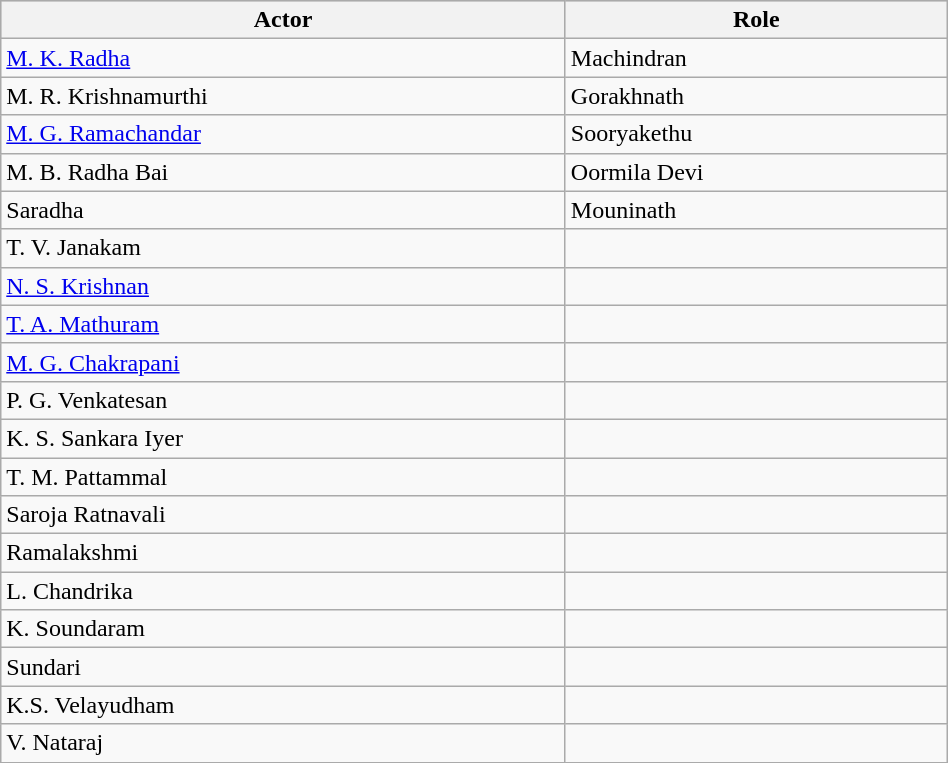<table class="wikitable" width="50%">
<tr bgcolor="#CCCCCC">
<th>Actor</th>
<th>Role</th>
</tr>
<tr>
<td><a href='#'>M. K. Radha</a></td>
<td>Machindran</td>
</tr>
<tr>
<td>M. R. Krishnamurthi</td>
<td>Gorakhnath</td>
</tr>
<tr>
<td><a href='#'>M. G. Ramachandar</a></td>
<td>Sooryakethu</td>
</tr>
<tr>
<td>M. B. Radha Bai</td>
<td>Oormila Devi</td>
</tr>
<tr>
<td>Saradha</td>
<td>Mouninath</td>
</tr>
<tr>
<td>T. V. Janakam</td>
<td></td>
</tr>
<tr>
<td><a href='#'>N. S. Krishnan</a></td>
<td></td>
</tr>
<tr>
<td><a href='#'>T. A. Mathuram</a></td>
<td></td>
</tr>
<tr>
<td><a href='#'>M. G. Chakrapani</a></td>
<td></td>
</tr>
<tr>
<td>P. G. Venkatesan</td>
<td></td>
</tr>
<tr>
<td>K. S. Sankara Iyer</td>
<td></td>
</tr>
<tr>
<td>T. M. Pattammal</td>
<td></td>
</tr>
<tr>
<td>Saroja Ratnavali</td>
<td></td>
</tr>
<tr>
<td>Ramalakshmi</td>
<td></td>
</tr>
<tr>
<td>L. Chandrika</td>
<td></td>
</tr>
<tr>
<td>K. Soundaram</td>
<td></td>
</tr>
<tr>
<td>Sundari</td>
<td></td>
</tr>
<tr>
<td>K.S. Velayudham</td>
<td></td>
</tr>
<tr>
<td>V. Nataraj</td>
<td></td>
</tr>
<tr>
</tr>
</table>
